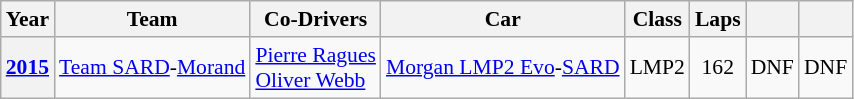<table class="wikitable" style="text-align:center; font-size:90%">
<tr>
<th>Year</th>
<th>Team</th>
<th>Co-Drivers</th>
<th>Car</th>
<th>Class</th>
<th>Laps</th>
<th></th>
<th></th>
</tr>
<tr>
<th><a href='#'>2015</a></th>
<td align="left" nowrap> <a href='#'>Team SARD</a>-<a href='#'>Morand</a></td>
<td align="left" nowrap> <a href='#'>Pierre Ragues</a><br> <a href='#'>Oliver Webb</a></td>
<td align="left" nowrap><a href='#'>Morgan LMP2 Evo</a>-<a href='#'>SARD</a></td>
<td>LMP2</td>
<td>162</td>
<td>DNF</td>
<td>DNF</td>
</tr>
</table>
